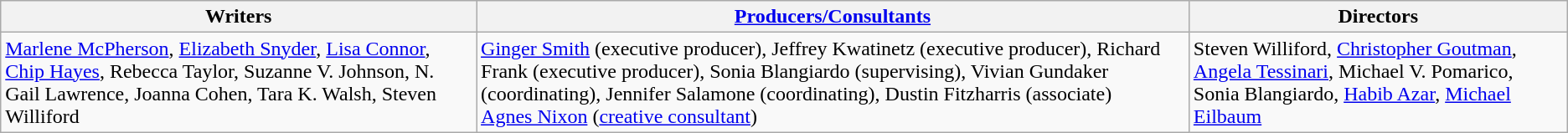<table class="wikitable">
<tr>
<th>Writers</th>
<th><a href='#'>Producers/Consultants</a></th>
<th>Directors</th>
</tr>
<tr>
<td><a href='#'>Marlene McPherson</a>, <a href='#'>Elizabeth Snyder</a>, <a href='#'>Lisa Connor</a>, <a href='#'>Chip Hayes</a>, Rebecca Taylor, Suzanne V. Johnson, N. Gail Lawrence, Joanna Cohen, Tara K. Walsh, Steven Williford</td>
<td><a href='#'>Ginger Smith</a> (executive producer), Jeffrey Kwatinetz (executive producer), Richard Frank (executive producer), Sonia Blangiardo (supervising), Vivian Gundaker (coordinating), Jennifer Salamone (coordinating), Dustin Fitzharris (associate)<br><a href='#'>Agnes Nixon</a> (<a href='#'>creative consultant</a>)</td>
<td>Steven Williford, <a href='#'>Christopher Goutman</a>, <a href='#'>Angela Tessinari</a>, Michael V. Pomarico, Sonia Blangiardo, <a href='#'>Habib Azar</a>, <a href='#'>Michael Eilbaum</a></td>
</tr>
</table>
